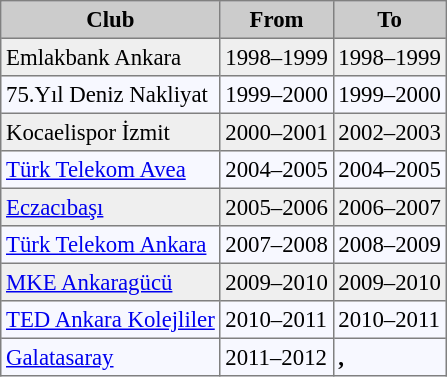<table bgcolor="#f7f8ff" cellpadding="3" cellspacing="0" border="1" style="font-size: 95%; border: gray solid 1px; border-collapse: collapse;">
<tr bgcolor="#CCCCCC">
<td align="center"><strong>Club</strong></td>
<td align="center"><strong>From</strong></td>
<td align="center"><strong>To</strong></td>
</tr>
<tr bgcolor="#EFEFEF" align="left">
<td>Emlakbank Ankara</td>
<td>1998–1999</td>
<td>1998–1999</td>
</tr>
<tr align="left">
<td>75.Yıl Deniz Nakliyat</td>
<td>1999–2000</td>
<td>1999–2000</td>
</tr>
<tr bgcolor="#EFEFEF" align="left">
<td>Kocaelispor İzmit</td>
<td>2000–2001</td>
<td>2002–2003</td>
</tr>
<tr align="left">
<td><a href='#'>Türk Telekom Avea</a></td>
<td>2004–2005</td>
<td>2004–2005</td>
</tr>
<tr bgcolor="#EFEFEF" align="left">
<td><a href='#'>Eczacıbaşı</a></td>
<td>2005–2006</td>
<td>2006–2007</td>
</tr>
<tr align="left">
<td><a href='#'>Türk Telekom Ankara</a></td>
<td>2007–2008</td>
<td>2008–2009</td>
</tr>
<tr bgcolor="#EFEFEF" align="left">
<td><a href='#'>MKE Ankaragücü</a></td>
<td>2009–2010</td>
<td>2009–2010</td>
</tr>
<tr align="left">
<td><a href='#'>TED Ankara Kolejliler</a></td>
<td>2010–2011</td>
<td>2010–2011</td>
</tr>
<tr align="left">
<td><a href='#'>Galatasaray</a></td>
<td>2011–2012</td>
<td><strong>,</strong></td>
</tr>
</table>
